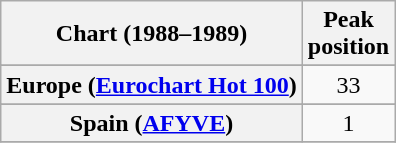<table class="wikitable sortable plainrowheaders" style="text-align:center">
<tr>
<th>Chart (1988–1989)</th>
<th>Peak<br>position</th>
</tr>
<tr>
</tr>
<tr>
<th scope="row">Europe (<a href='#'>Eurochart Hot 100</a>)</th>
<td>33</td>
</tr>
<tr>
</tr>
<tr>
</tr>
<tr>
<th scope="row">Spain (<a href='#'>AFYVE</a>)</th>
<td>1</td>
</tr>
<tr>
</tr>
</table>
